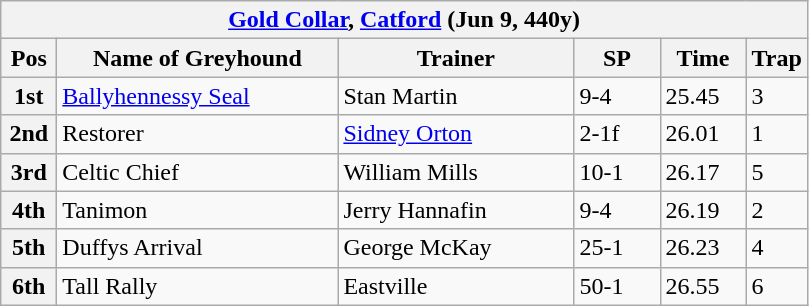<table class="wikitable">
<tr>
<th colspan="6"><a href='#'>Gold Collar</a>, <a href='#'>Catford</a> (Jun 9, 440y)</th>
</tr>
<tr>
<th width=30>Pos</th>
<th width=180>Name of Greyhound</th>
<th width=150>Trainer</th>
<th width=50>SP</th>
<th width=50>Time</th>
<th width=30>Trap</th>
</tr>
<tr>
<th>1st</th>
<td><a href='#'>Ballyhennessy Seal</a></td>
<td>Stan Martin</td>
<td>9-4</td>
<td>25.45</td>
<td>3</td>
</tr>
<tr>
<th>2nd</th>
<td>Restorer</td>
<td><a href='#'>Sidney Orton</a></td>
<td>2-1f</td>
<td>26.01</td>
<td>1</td>
</tr>
<tr>
<th>3rd</th>
<td>Celtic Chief</td>
<td>William Mills</td>
<td>10-1</td>
<td>26.17</td>
<td>5</td>
</tr>
<tr>
<th>4th</th>
<td>Tanimon</td>
<td>Jerry Hannafin</td>
<td>9-4</td>
<td>26.19</td>
<td>2</td>
</tr>
<tr>
<th>5th</th>
<td>Duffys Arrival</td>
<td>George McKay</td>
<td>25-1</td>
<td>26.23</td>
<td>4</td>
</tr>
<tr>
<th>6th</th>
<td>Tall Rally</td>
<td>Eastville</td>
<td>50-1</td>
<td>26.55</td>
<td>6</td>
</tr>
</table>
